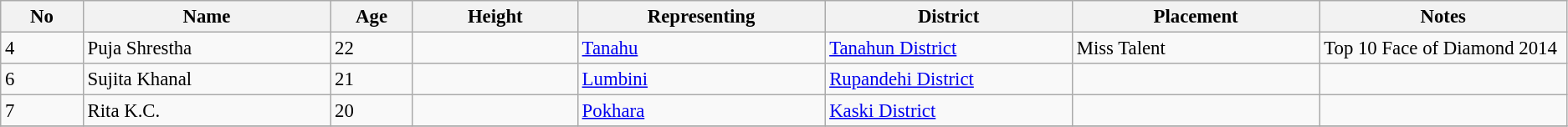<table class="wikitable sortable" style="font-size:95%">
<tr>
<th width="05%">No</th>
<th width="15%">Name</th>
<th width="05%">Age</th>
<th width="10%">Height</th>
<th width="15%">Representing</th>
<th width="15%">District</th>
<th width="15%">Placement</th>
<th width="15%">Notes</th>
</tr>
<tr>
<td>4</td>
<td>Puja Shrestha</td>
<td>22</td>
<td></td>
<td><a href='#'>Tanahu</a></td>
<td><a href='#'>Tanahun District</a></td>
<td>Miss Talent</td>
<td>Top 10 Face of Diamond 2014</td>
</tr>
<tr>
<td>6</td>
<td>Sujita Khanal</td>
<td>21</td>
<td></td>
<td><a href='#'>Lumbini</a></td>
<td><a href='#'>Rupandehi District</a></td>
<td></td>
<td></td>
</tr>
<tr>
<td>7</td>
<td>Rita K.C.</td>
<td>20</td>
<td></td>
<td><a href='#'>Pokhara</a></td>
<td><a href='#'>Kaski District</a></td>
<td></td>
<td></td>
</tr>
<tr>
</tr>
</table>
